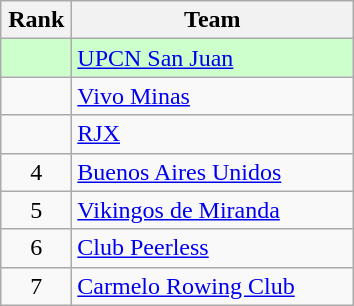<table class="wikitable" style="text-align: center;">
<tr>
<th width=40>Rank</th>
<th width=180>Team</th>
</tr>
<tr bgcolor=#ccffcc align=center>
<td></td>
<td style="text-align:left;"> <a href='#'>UPCN San Juan</a></td>
</tr>
<tr align=center>
<td></td>
<td style="text-align:left;"> <a href='#'>Vivo Minas</a></td>
</tr>
<tr align=center>
<td></td>
<td style="text-align:left;"> <a href='#'>RJX</a></td>
</tr>
<tr align=center>
<td>4</td>
<td style="text-align:left;"> <a href='#'>Buenos Aires Unidos</a></td>
</tr>
<tr align=center>
<td>5</td>
<td style="text-align:left;"> <a href='#'>Vikingos de Miranda</a></td>
</tr>
<tr align=center>
<td>6</td>
<td style="text-align:left;"> <a href='#'>Club Peerless</a></td>
</tr>
<tr align=center>
<td>7</td>
<td style="text-align:left;"> <a href='#'>Carmelo Rowing Club</a></td>
</tr>
</table>
